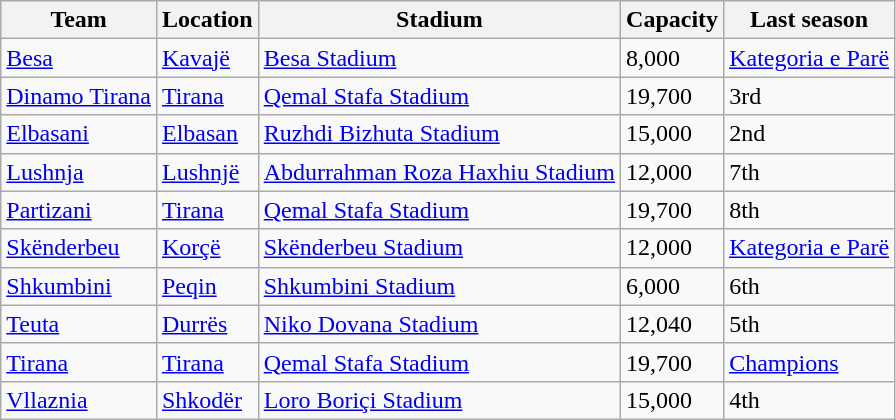<table class="wikitable sortable">
<tr>
<th>Team</th>
<th>Location</th>
<th>Stadium</th>
<th>Capacity</th>
<th>Last season</th>
</tr>
<tr>
<td><a href='#'>Besa</a></td>
<td><a href='#'>Kavajë</a></td>
<td><a href='#'>Besa Stadium</a></td>
<td>8,000</td>
<td><a href='#'>Kategoria e Parë</a></td>
</tr>
<tr>
<td><a href='#'>Dinamo Tirana</a></td>
<td><a href='#'>Tirana</a></td>
<td><a href='#'>Qemal Stafa Stadium</a></td>
<td>19,700</td>
<td>3rd</td>
</tr>
<tr>
<td><a href='#'>Elbasani</a></td>
<td><a href='#'>Elbasan</a></td>
<td><a href='#'>Ruzhdi Bizhuta Stadium</a></td>
<td>15,000</td>
<td>2nd</td>
</tr>
<tr>
<td><a href='#'>Lushnja</a></td>
<td><a href='#'>Lushnjë</a></td>
<td><a href='#'>Abdurrahman Roza Haxhiu Stadium</a></td>
<td>12,000</td>
<td>7th</td>
</tr>
<tr>
<td><a href='#'>Partizani</a></td>
<td><a href='#'>Tirana</a></td>
<td><a href='#'>Qemal Stafa Stadium</a></td>
<td>19,700</td>
<td>8th</td>
</tr>
<tr>
<td><a href='#'>Skënderbeu</a></td>
<td><a href='#'>Korçë</a></td>
<td><a href='#'>Skënderbeu Stadium</a></td>
<td>12,000</td>
<td><a href='#'>Kategoria e Parë</a></td>
</tr>
<tr>
<td><a href='#'>Shkumbini</a></td>
<td><a href='#'>Peqin</a></td>
<td><a href='#'>Shkumbini Stadium</a></td>
<td>6,000</td>
<td>6th</td>
</tr>
<tr>
<td><a href='#'>Teuta</a></td>
<td><a href='#'>Durrës</a></td>
<td><a href='#'>Niko Dovana Stadium</a></td>
<td>12,040</td>
<td>5th</td>
</tr>
<tr>
<td><a href='#'>Tirana</a></td>
<td><a href='#'>Tirana</a></td>
<td><a href='#'>Qemal Stafa Stadium</a></td>
<td>19,700</td>
<td><a href='#'>Champions</a></td>
</tr>
<tr>
<td><a href='#'>Vllaznia</a></td>
<td><a href='#'>Shkodër</a></td>
<td><a href='#'>Loro Boriçi Stadium</a></td>
<td>15,000</td>
<td>4th</td>
</tr>
</table>
